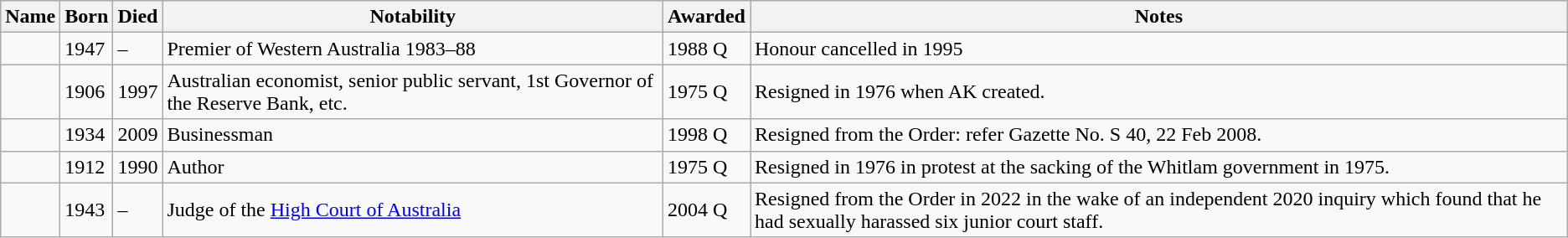<table class="wikitable sortable" style="text-align: left">
<tr>
<th>Name</th>
<th>Born</th>
<th>Died</th>
<th class="unsortable">Notability</th>
<th>Awarded</th>
<th class="unsortable">Notes</th>
</tr>
<tr>
<td></td>
<td>1947</td>
<td>–</td>
<td>Premier of Western Australia 1983–88</td>
<td>1988 Q</td>
<td>Honour cancelled in 1995</td>
</tr>
<tr>
<td></td>
<td>1906</td>
<td>1997</td>
<td>Australian economist, senior public servant, 1st Governor of the Reserve Bank, etc.</td>
<td>1975 Q</td>
<td>Resigned in 1976 when AK created.</td>
</tr>
<tr>
<td></td>
<td>1934</td>
<td>2009</td>
<td>Businessman</td>
<td>1998 Q</td>
<td>Resigned from the Order: refer Gazette No. S 40, 22 Feb 2008.</td>
</tr>
<tr>
<td> </td>
<td>1912</td>
<td>1990</td>
<td>Author</td>
<td>1975 Q</td>
<td>Resigned in 1976 in protest at the sacking of the Whitlam government in 1975.</td>
</tr>
<tr>
<td></td>
<td>1943</td>
<td>–</td>
<td>Judge of the <a href='#'>High Court of Australia</a></td>
<td>2004 Q</td>
<td>Resigned from the Order in 2022 in the wake of an independent 2020 inquiry which found that he had sexually harassed six junior court staff.</td>
</tr>
</table>
